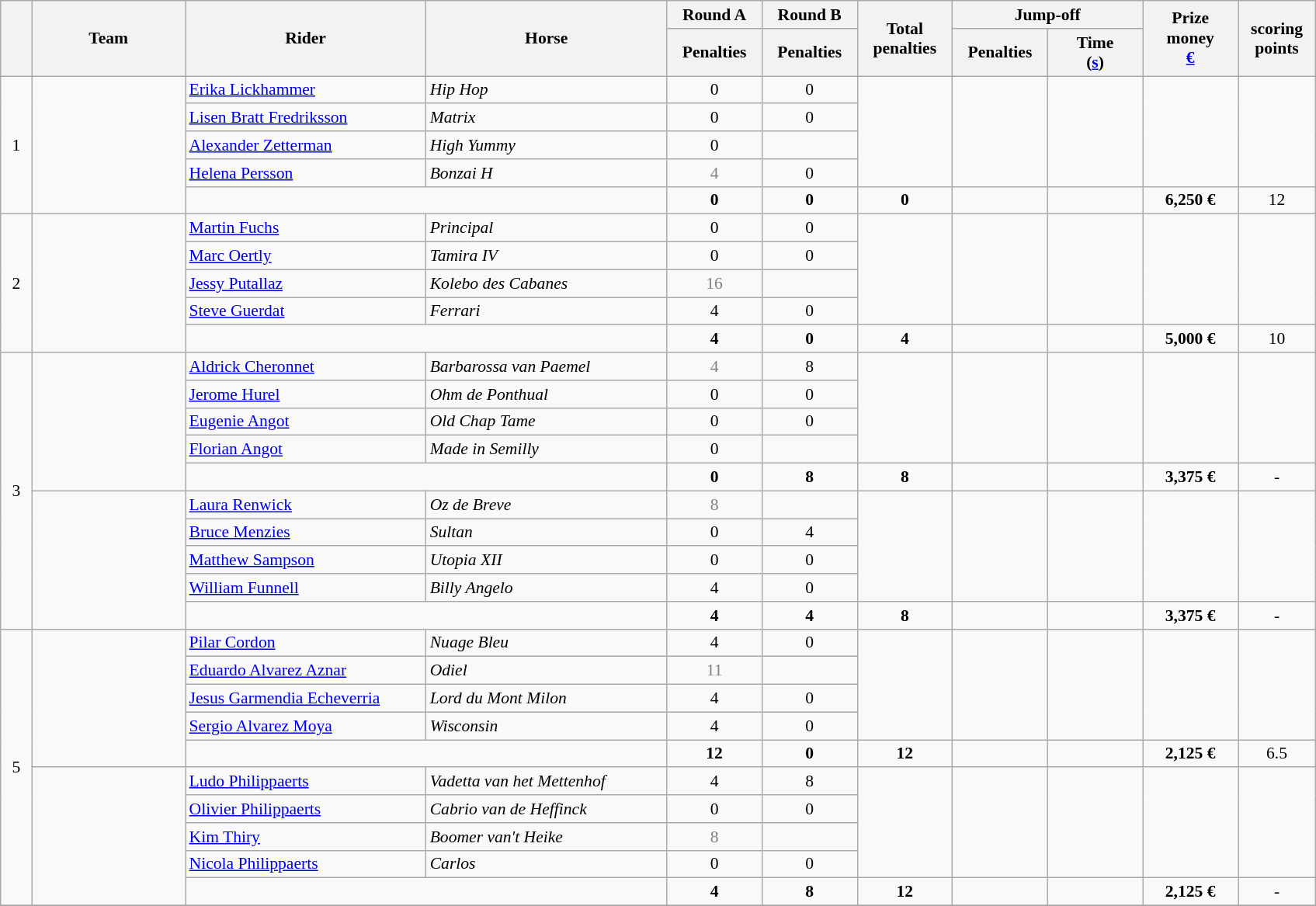<table class="wikitable" style="font-size: 90%">
<tr>
<th rowspan=2 width=20></th>
<th rowspan=2 width=125>Team</th>
<th rowspan=2 width=200>Rider</th>
<th rowspan=2 width=200>Horse</th>
<th>Round A</th>
<th>Round B</th>
<th rowspan=2 width=75>Total penalties</th>
<th colspan=2>Jump-off</th>
<th rowspan=2 width=75>Prize<br>money<br><a href='#'>€</a></th>
<th rowspan=2 width=60>scoring<br>points</th>
</tr>
<tr>
<th width=75>Penalties</th>
<th width=75>Penalties</th>
<th width=75>Penalties</th>
<th width=75>Time<br>(<a href='#'>s</a>)</th>
</tr>
<tr>
<td rowspan=5 align=center>1</td>
<td rowspan=5></td>
<td><a href='#'>Erika Lickhammer</a></td>
<td><em>Hip Hop</em></td>
<td align=center>0</td>
<td align=center>0</td>
<td rowspan=4></td>
<td rowspan=4></td>
<td rowspan=4></td>
<td rowspan=4></td>
</tr>
<tr>
<td><a href='#'>Lisen Bratt Fredriksson</a></td>
<td><em>Matrix</em></td>
<td align=center>0</td>
<td align=center>0</td>
</tr>
<tr>
<td><a href='#'>Alexander Zetterman</a></td>
<td><em>High Yummy</em></td>
<td align=center>0</td>
<td align=center></td>
</tr>
<tr>
<td><a href='#'>Helena Persson</a></td>
<td><em>Bonzai H</em></td>
<td align=center style=color:gray>4</td>
<td align=center>0</td>
</tr>
<tr>
<td colspan=2></td>
<td align=center><strong>0</strong></td>
<td align=center><strong>0</strong></td>
<td align=center><strong>0</strong></td>
<td></td>
<td></td>
<td align=center><strong>6,250 €</strong></td>
<td align=center>12</td>
</tr>
<tr>
<td rowspan=5 align=center>2</td>
<td rowspan=5></td>
<td><a href='#'>Martin Fuchs</a></td>
<td><em>Principal</em></td>
<td align=center>0</td>
<td align=center>0</td>
<td rowspan=4></td>
<td rowspan=4></td>
<td rowspan=4></td>
<td rowspan=4></td>
</tr>
<tr>
<td><a href='#'>Marc Oertly</a></td>
<td><em>Tamira IV</em></td>
<td align=center>0</td>
<td align=center>0</td>
</tr>
<tr>
<td><a href='#'>Jessy Putallaz</a></td>
<td><em>Kolebo des Cabanes</em></td>
<td align=center style=color:gray>16</td>
<td align=center></td>
</tr>
<tr>
<td><a href='#'>Steve Guerdat</a></td>
<td><em>Ferrari</em></td>
<td align=center>4</td>
<td align=center>0</td>
</tr>
<tr>
<td colspan=2></td>
<td align=center><strong>4</strong></td>
<td align=center><strong>0</strong></td>
<td align=center><strong>4</strong></td>
<td></td>
<td></td>
<td align=center><strong>5,000 €</strong></td>
<td align=center>10</td>
</tr>
<tr>
<td rowspan=10 align=center>3</td>
<td rowspan=5></td>
<td><a href='#'>Aldrick Cheronnet</a></td>
<td><em>Barbarossa van Paemel</em></td>
<td align=center style=color:gray>4</td>
<td align=center>8</td>
<td rowspan=4></td>
<td rowspan=4></td>
<td rowspan=4></td>
<td rowspan=4></td>
</tr>
<tr>
<td><a href='#'>Jerome Hurel</a></td>
<td><em>Ohm de Ponthual</em></td>
<td align=center>0</td>
<td align=center>0</td>
</tr>
<tr>
<td><a href='#'>Eugenie Angot</a></td>
<td><em>Old Chap Tame</em></td>
<td align=center>0</td>
<td align=center>0</td>
</tr>
<tr>
<td><a href='#'>Florian Angot</a></td>
<td><em>Made in Semilly</em></td>
<td align=center>0</td>
<td align=center></td>
</tr>
<tr>
<td colspan=2></td>
<td align=center><strong>0</strong></td>
<td align=center><strong>8</strong></td>
<td align=center><strong>8</strong></td>
<td></td>
<td></td>
<td align=center><strong>3,375 €</strong></td>
<td align=center>-</td>
</tr>
<tr>
<td rowspan=5></td>
<td><a href='#'>Laura Renwick</a></td>
<td><em>Oz de Breve</em></td>
<td align=center style=color:gray>8</td>
<td align=center></td>
<td rowspan=4></td>
<td rowspan=4></td>
<td rowspan=4></td>
<td rowspan=4></td>
</tr>
<tr>
<td><a href='#'>Bruce Menzies</a></td>
<td><em>Sultan</em></td>
<td align=center>0</td>
<td align=center>4</td>
</tr>
<tr>
<td><a href='#'>Matthew Sampson</a></td>
<td><em>Utopia XII</em></td>
<td align=center>0</td>
<td align=center>0</td>
</tr>
<tr>
<td><a href='#'>William Funnell</a></td>
<td><em>Billy Angelo</em></td>
<td align=center>4</td>
<td align=center>0</td>
</tr>
<tr>
<td colspan=2></td>
<td align=center><strong>4</strong></td>
<td align=center><strong>4</strong></td>
<td align=center><strong>8</strong></td>
<td></td>
<td></td>
<td align=center><strong>3,375 €</strong></td>
<td align=center>-</td>
</tr>
<tr>
<td rowspan=10 align=center>5</td>
<td rowspan=5></td>
<td><a href='#'>Pilar Cordon</a></td>
<td><em>Nuage Bleu</em></td>
<td align=center>4</td>
<td align=center>0</td>
<td rowspan=4></td>
<td rowspan=4></td>
<td rowspan=4></td>
<td rowspan=4></td>
</tr>
<tr>
<td><a href='#'>Eduardo Alvarez Aznar</a></td>
<td><em>Odiel</em></td>
<td align=center style=color:gray>11</td>
<td align=center></td>
</tr>
<tr>
<td><a href='#'>Jesus Garmendia Echeverria</a></td>
<td><em>Lord du Mont Milon</em></td>
<td align=center>4</td>
<td align=center>0</td>
</tr>
<tr>
<td><a href='#'>Sergio Alvarez Moya</a></td>
<td><em>Wisconsin</em></td>
<td align=center>4</td>
<td align=center>0</td>
</tr>
<tr>
<td colspan=2></td>
<td align=center><strong>12</strong></td>
<td align=center><strong>0</strong></td>
<td align=center><strong>12</strong></td>
<td></td>
<td></td>
<td align=center><strong>2,125 €</strong></td>
<td align=center>6.5</td>
</tr>
<tr>
<td rowspan=5></td>
<td><a href='#'>Ludo Philippaerts</a></td>
<td><em>Vadetta van het Mettenhof</em></td>
<td align=center>4</td>
<td align=center>8</td>
<td rowspan=4></td>
<td rowspan=4></td>
<td rowspan=4></td>
<td rowspan=4></td>
</tr>
<tr>
<td><a href='#'>Olivier Philippaerts</a></td>
<td><em>Cabrio van de Heffinck</em></td>
<td align=center>0</td>
<td align=center>0</td>
</tr>
<tr>
<td><a href='#'>Kim Thiry</a></td>
<td><em>Boomer van't Heike</em></td>
<td align=center style=color:gray>8</td>
<td align=center></td>
</tr>
<tr>
<td><a href='#'>Nicola Philippaerts</a></td>
<td><em>Carlos</em></td>
<td align=center>0</td>
<td align=center>0</td>
</tr>
<tr>
<td colspan=2></td>
<td align=center><strong>4</strong></td>
<td align=center><strong>8</strong></td>
<td align=center><strong>12</strong></td>
<td></td>
<td></td>
<td align=center><strong>2,125 €</strong></td>
<td align=center>-</td>
</tr>
<tr>
</tr>
</table>
